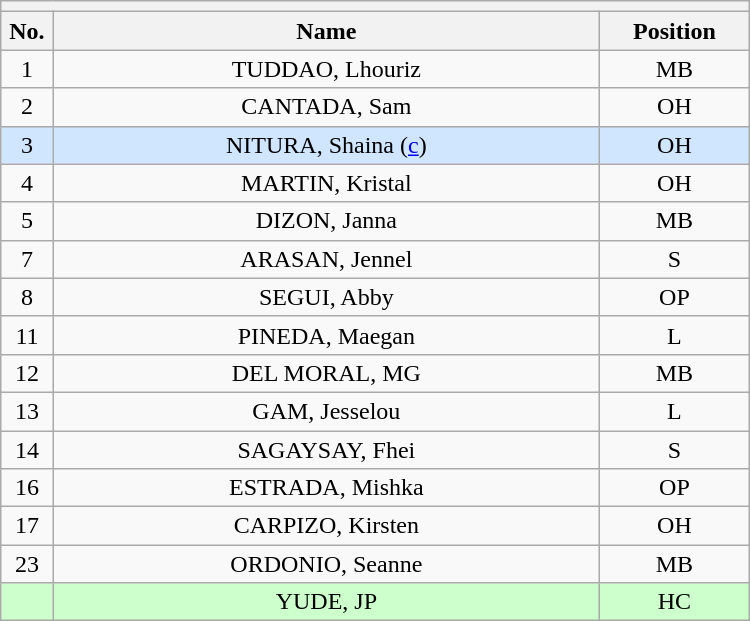<table class="wikitable mw-collapsible mw-collapsed" style="text-align:center; width:500px; border:none">
<tr>
<th style="text-align:center" colspan="3"></th>
</tr>
<tr>
<th style="width:7%">No.</th>
<th>Name</th>
<th style="width:20%">Position</th>
</tr>
<tr>
<td>1</td>
<td>TUDDAO, Lhouriz</td>
<td>MB</td>
</tr>
<tr>
<td>2</td>
<td>CANTADA, Sam</td>
<td>OH</td>
</tr>
<tr bgcolor=#D0E6FF>
<td>3</td>
<td>NITURA, Shaina (<a href='#'>c</a>)</td>
<td>OH</td>
</tr>
<tr>
<td>4</td>
<td>MARTIN, Kristal</td>
<td>OH</td>
</tr>
<tr>
<td>5</td>
<td>DIZON, Janna</td>
<td>MB</td>
</tr>
<tr>
<td>7</td>
<td>ARASAN, Jennel</td>
<td>S</td>
</tr>
<tr>
<td>8</td>
<td>SEGUI, Abby</td>
<td>OP</td>
</tr>
<tr>
<td>11</td>
<td>PINEDA, Maegan</td>
<td>L</td>
</tr>
<tr>
<td>12</td>
<td>DEL MORAL, MG</td>
<td>MB</td>
</tr>
<tr>
<td>13</td>
<td>GAM, Jesselou</td>
<td>L</td>
</tr>
<tr>
<td>14</td>
<td>SAGAYSAY, Fhei</td>
<td>S</td>
</tr>
<tr>
<td>16</td>
<td>ESTRADA, Mishka</td>
<td>OP</td>
</tr>
<tr>
<td>17</td>
<td>CARPIZO, Kirsten</td>
<td>OH</td>
</tr>
<tr>
<td>23</td>
<td>ORDONIO, Seanne</td>
<td>MB</td>
</tr>
<tr bgcolor=#CCFFCC>
<td></td>
<td>YUDE, JP</td>
<td>HC</td>
</tr>
</table>
